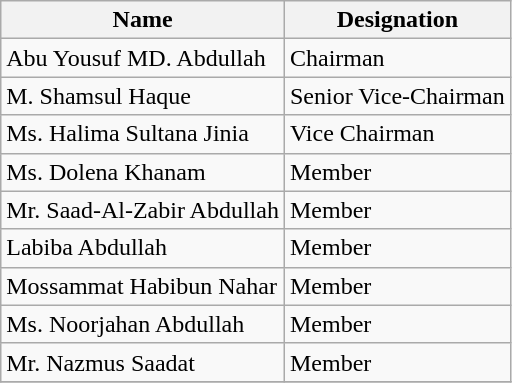<table class="wikitable">
<tr>
<th>Name</th>
<th>Designation</th>
</tr>
<tr>
<td>Abu Yousuf MD. Abdullah</td>
<td>Chairman</td>
</tr>
<tr>
<td>M. Shamsul Haque</td>
<td>Senior Vice-Chairman</td>
</tr>
<tr>
<td>Ms. Halima Sultana Jinia</td>
<td>Vice Chairman</td>
</tr>
<tr>
<td>Ms. Dolena Khanam</td>
<td>Member</td>
</tr>
<tr>
<td>Mr. Saad-Al-Zabir Abdullah</td>
<td>Member</td>
</tr>
<tr>
<td>Labiba Abdullah</td>
<td>Member</td>
</tr>
<tr>
<td>Mossammat Habibun Nahar</td>
<td>Member</td>
</tr>
<tr>
<td>Ms. Noorjahan Abdullah</td>
<td>Member</td>
</tr>
<tr>
<td>Mr. Nazmus Saadat</td>
<td>Member</td>
</tr>
<tr>
</tr>
</table>
